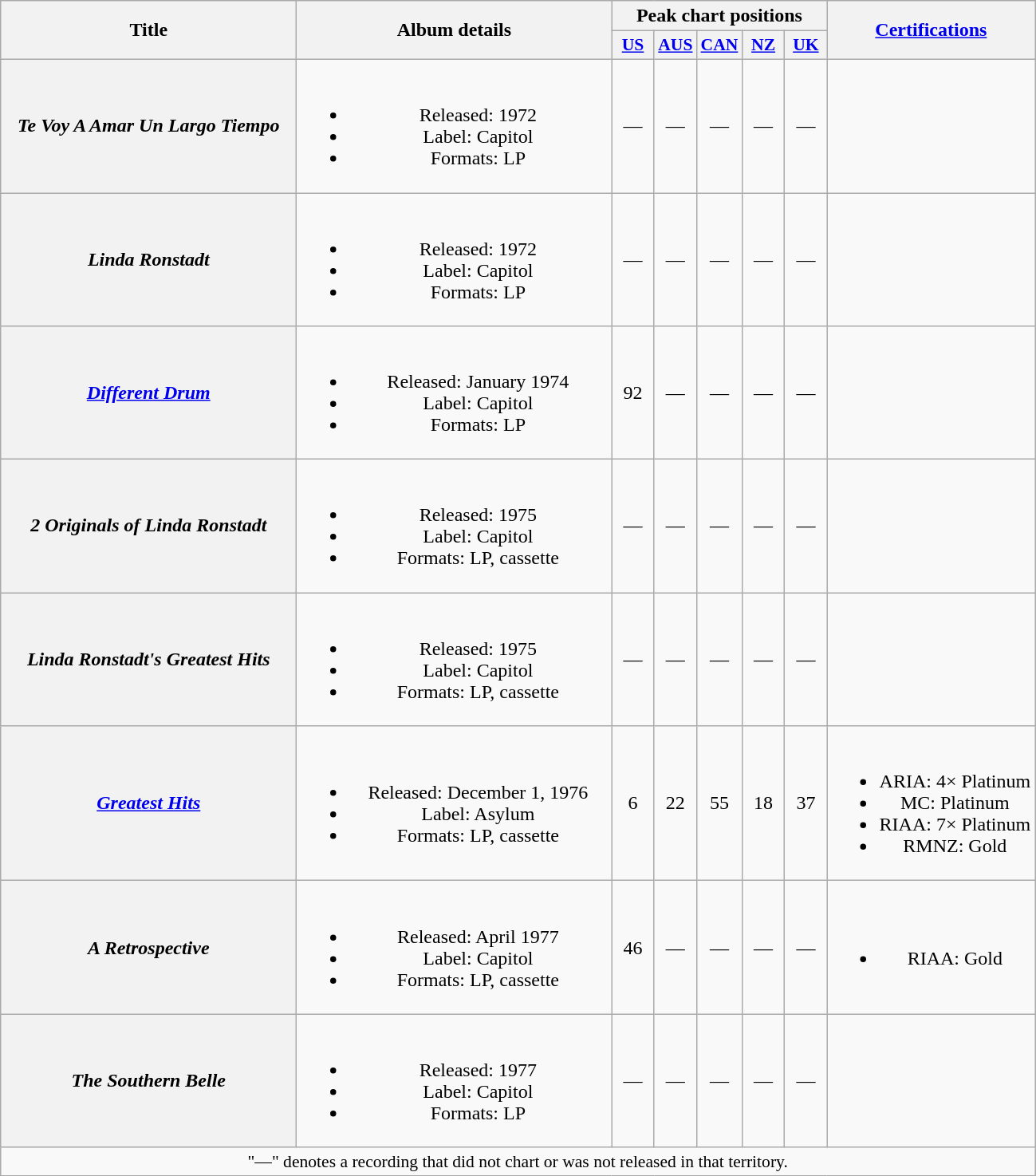<table class="wikitable plainrowheaders" style="text-align:center;" border="1">
<tr>
<th scope="col" rowspan="2" style="width:15em;">Title</th>
<th scope="col" rowspan="2" style="width:16em;">Album details</th>
<th scope="col" colspan="5">Peak chart positions</th>
<th scope="col" rowspan="2"><a href='#'>Certifications</a></th>
</tr>
<tr>
<th scope="col" style="width:2em;font-size:90%;"><a href='#'>US</a><br></th>
<th scope="col" style="width:2em;font-size:90%;"><a href='#'>AUS</a><br></th>
<th scope="col" style="width:2em;font-size:90%;"><a href='#'>CAN</a><br></th>
<th scope="col" style="width:2em;font-size:90%;"><a href='#'>NZ</a><br></th>
<th scope="col" style="width:2em;font-size:90%;"><a href='#'>UK</a><br></th>
</tr>
<tr>
<th scope="row"><em>Te Voy A Amar Un Largo Tiempo</em></th>
<td><br><ul><li>Released: 1972</li><li>Label: Capitol</li><li>Formats: LP</li></ul></td>
<td>—</td>
<td>—</td>
<td>—</td>
<td>—</td>
<td>—</td>
<td></td>
</tr>
<tr>
<th scope="row"><em>Linda Ronstadt</em></th>
<td><br><ul><li>Released: 1972</li><li>Label: Capitol</li><li>Formats: LP</li></ul></td>
<td>—</td>
<td>—</td>
<td>—</td>
<td>—</td>
<td>—</td>
<td></td>
</tr>
<tr>
<th scope="row"><em><a href='#'>Different Drum</a></em></th>
<td><br><ul><li>Released: January 1974</li><li>Label: Capitol</li><li>Formats: LP</li></ul></td>
<td>92</td>
<td>—</td>
<td>—</td>
<td>—</td>
<td>—</td>
<td></td>
</tr>
<tr>
<th scope="row"><em>2 Originals of Linda Ronstadt</em><br></th>
<td><br><ul><li>Released: 1975</li><li>Label: Capitol</li><li>Formats: LP, cassette</li></ul></td>
<td>—</td>
<td>—</td>
<td>—</td>
<td>—</td>
<td>—</td>
<td></td>
</tr>
<tr>
<th scope="row"><em>Linda Ronstadt's Greatest Hits</em></th>
<td><br><ul><li>Released: 1975</li><li>Label: Capitol</li><li>Formats: LP, cassette</li></ul></td>
<td>—</td>
<td>—</td>
<td>—</td>
<td>—</td>
<td>—</td>
<td></td>
</tr>
<tr>
<th scope="row"><em><a href='#'>Greatest Hits</a></em></th>
<td><br><ul><li>Released: December 1, 1976</li><li>Label: Asylum</li><li>Formats: LP, cassette</li></ul></td>
<td>6</td>
<td>22</td>
<td>55</td>
<td>18</td>
<td>37</td>
<td><br><ul><li>ARIA: 4× Platinum</li><li>MC: Platinum</li><li>RIAA: 7× Platinum</li><li>RMNZ: Gold</li></ul></td>
</tr>
<tr>
<th scope="row"><em>A Retrospective</em></th>
<td><br><ul><li>Released: April 1977</li><li>Label: Capitol</li><li>Formats: LP, cassette</li></ul></td>
<td>46</td>
<td>—</td>
<td>—</td>
<td>—</td>
<td>—</td>
<td><br><ul><li>RIAA: Gold</li></ul></td>
</tr>
<tr>
<th scope="row"><em>The Southern Belle</em></th>
<td><br><ul><li>Released: 1977</li><li>Label: Capitol</li><li>Formats: LP</li></ul></td>
<td>—</td>
<td>—</td>
<td>—</td>
<td>—</td>
<td>—</td>
<td></td>
</tr>
<tr>
<td colspan="11" style="font-size:90%">"—" denotes a recording that did not chart or was not released in that territory.</td>
</tr>
</table>
